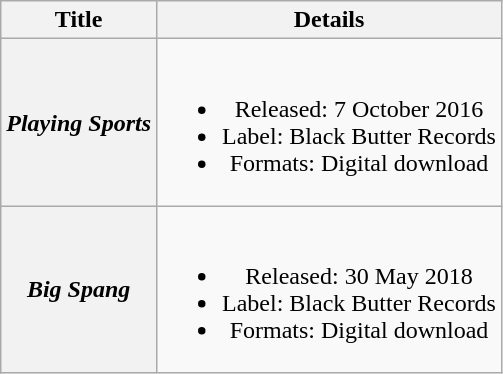<table class="wikitable plainrowheaders" style="text-align:center;">
<tr>
<th>Title</th>
<th>Details</th>
</tr>
<tr>
<th scope="row"><em>Playing Sports</em></th>
<td><br><ul><li>Released: 7 October 2016</li><li>Label: Black Butter Records</li><li>Formats: Digital download</li></ul></td>
</tr>
<tr>
<th scope="row"><em>Big Spang</em></th>
<td><br><ul><li>Released: 30 May 2018</li><li>Label: Black Butter Records</li><li>Formats: Digital download</li></ul></td>
</tr>
</table>
